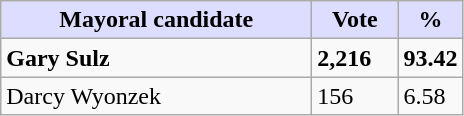<table class="wikitable">
<tr>
<th style="background:#ddf;" width="200px">Mayoral candidate</th>
<th style="background:#ddf;" width="50px">Vote</th>
<th style="background:#ddf;" width="30px">%</th>
</tr>
<tr>
<td><strong>Gary Sulz</strong></td>
<td><strong>2,216</strong></td>
<td><strong>93.42</strong></td>
</tr>
<tr>
<td>Darcy Wyonzek</td>
<td>156</td>
<td>6.58</td>
</tr>
</table>
